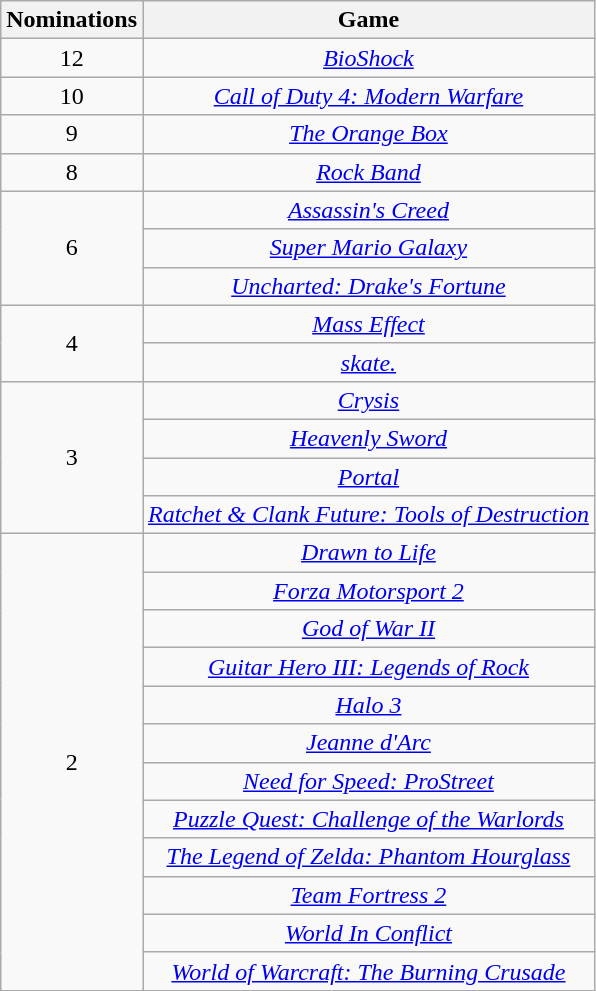<table class="wikitable floatleft" rowspan="2" style="text-align:center;" background: #f6e39c;>
<tr>
<th scope="col">Nominations</th>
<th scope="col">Game</th>
</tr>
<tr>
<td>12</td>
<td><em><a href='#'>BioShock</a></em></td>
</tr>
<tr>
<td>10</td>
<td><em><a href='#'>Call of Duty 4: Modern Warfare</a></em></td>
</tr>
<tr>
<td>9</td>
<td><em><a href='#'>The Orange Box</a></em></td>
</tr>
<tr>
<td>8</td>
<td><em><a href='#'>Rock Band</a></em></td>
</tr>
<tr>
<td rowspan=3>6</td>
<td><em><a href='#'>Assassin's Creed</a></em></td>
</tr>
<tr>
<td><em><a href='#'>Super Mario Galaxy</a></em></td>
</tr>
<tr>
<td><em><a href='#'>Uncharted: Drake's Fortune</a></em></td>
</tr>
<tr>
<td rowspan=2>4</td>
<td><em><a href='#'>Mass Effect</a></em></td>
</tr>
<tr>
<td><em><a href='#'>skate.</a></em></td>
</tr>
<tr>
<td rowspan=4>3</td>
<td><em><a href='#'>Crysis</a></em></td>
</tr>
<tr>
<td><em><a href='#'>Heavenly Sword</a></em></td>
</tr>
<tr>
<td><em><a href='#'>Portal</a></em></td>
</tr>
<tr>
<td><em><a href='#'>Ratchet & Clank Future: Tools of Destruction</a></em></td>
</tr>
<tr>
<td rowspan=12>2</td>
<td><em><a href='#'>Drawn to Life</a></em></td>
</tr>
<tr>
<td><em><a href='#'>Forza Motorsport 2</a></em></td>
</tr>
<tr>
<td><em><a href='#'>God of War II</a></em></td>
</tr>
<tr>
<td><em><a href='#'>Guitar Hero III: Legends of Rock</a></em></td>
</tr>
<tr>
<td><em><a href='#'>Halo 3</a></em></td>
</tr>
<tr>
<td><em><a href='#'>Jeanne d'Arc</a></em></td>
</tr>
<tr>
<td><em><a href='#'>Need for Speed: ProStreet</a></em></td>
</tr>
<tr>
<td><em><a href='#'>Puzzle Quest: Challenge of the Warlords</a></em></td>
</tr>
<tr>
<td><em><a href='#'>The Legend of Zelda: Phantom Hourglass</a></em></td>
</tr>
<tr>
<td><em><a href='#'>Team Fortress 2</a></em></td>
</tr>
<tr>
<td><em><a href='#'>World In Conflict</a></em></td>
</tr>
<tr>
<td><em><a href='#'>World of Warcraft: The Burning Crusade</a></em></td>
</tr>
</table>
